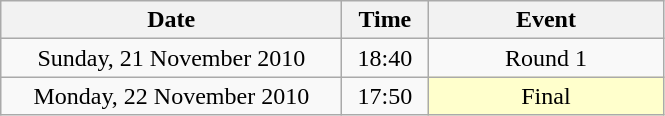<table class = "wikitable" style="text-align:center;">
<tr>
<th width=220>Date</th>
<th width=50>Time</th>
<th width=150>Event</th>
</tr>
<tr>
<td>Sunday, 21 November 2010</td>
<td>18:40</td>
<td>Round 1</td>
</tr>
<tr>
<td>Monday, 22 November 2010</td>
<td>17:50</td>
<td bgcolor=ffffcc>Final</td>
</tr>
</table>
